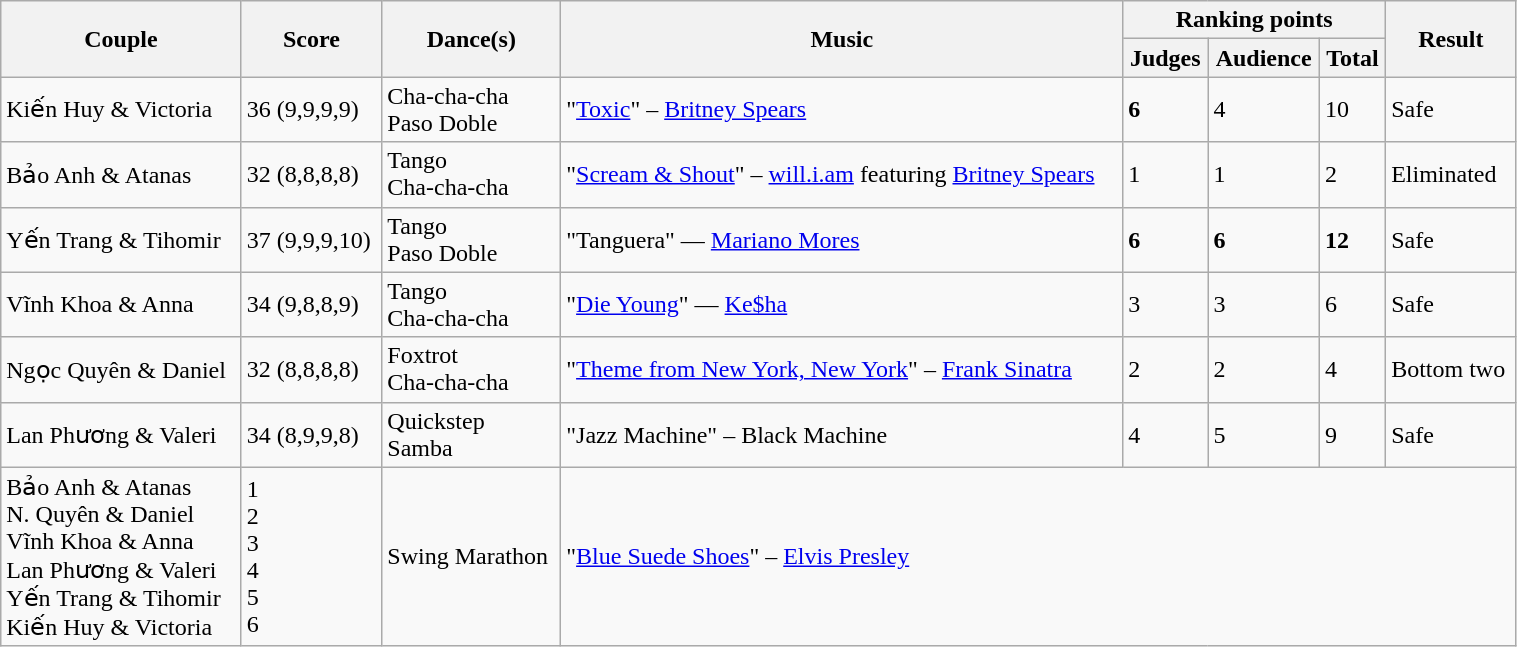<table class="wikitable" style="width:80%;">
<tr>
<th rowspan=2>Couple</th>
<th rowspan=2>Score</th>
<th rowspan=2>Dance(s)</th>
<th rowspan=2>Music</th>
<th colspan=3>Ranking points</th>
<th rowspan=2>Result</th>
</tr>
<tr>
<th>Judges</th>
<th>Audience</th>
<th>Total</th>
</tr>
<tr>
<td>Kiến Huy & Victoria</td>
<td>36 (9,9,9,9)</td>
<td>Cha-cha-cha<br>Paso Doble</td>
<td>"<a href='#'>Toxic</a>" – <a href='#'>Britney Spears</a></td>
<td><strong>6</strong></td>
<td>4</td>
<td>10</td>
<td>Safe</td>
</tr>
<tr>
<td>Bảo Anh & Atanas</td>
<td>32 (8,8,8,8)</td>
<td>Tango<br>Cha-cha-cha</td>
<td>"<a href='#'>Scream & Shout</a>" – <a href='#'>will.i.am</a> featuring <a href='#'>Britney Spears</a></td>
<td>1</td>
<td>1</td>
<td>2</td>
<td>Eliminated</td>
</tr>
<tr>
<td>Yến Trang & Tihomir</td>
<td>37 (9,9,9,10)</td>
<td>Tango<br>Paso Doble</td>
<td>"Tanguera" — <a href='#'>Mariano Mores</a></td>
<td><strong>6</strong></td>
<td><strong>6</strong></td>
<td><strong>12</strong></td>
<td>Safe</td>
</tr>
<tr>
<td>Vĩnh Khoa & Anna</td>
<td>34 (9,8,8,9)</td>
<td>Tango<br>Cha-cha-cha</td>
<td>"<a href='#'>Die Young</a>" — <a href='#'>Ke$ha</a></td>
<td>3</td>
<td>3</td>
<td>6</td>
<td>Safe</td>
</tr>
<tr>
<td>Ngọc Quyên & Daniel</td>
<td>32 (8,8,8,8)</td>
<td>Foxtrot<br>Cha-cha-cha</td>
<td>"<a href='#'>Theme from New York, New York</a>" – <a href='#'>Frank Sinatra</a></td>
<td>2</td>
<td>2</td>
<td>4</td>
<td>Bottom two</td>
</tr>
<tr>
<td>Lan Phương & Valeri</td>
<td>34 (8,9,9,8)</td>
<td>Quickstep<br>Samba</td>
<td>"Jazz Machine" – Black Machine</td>
<td>4</td>
<td>5</td>
<td>9</td>
<td>Safe</td>
</tr>
<tr>
<td>Bảo Anh & Atanas<br>N. Quyên & Daniel<br>Vĩnh Khoa & Anna<br>Lan Phương & Valeri<br>Yến Trang & Tihomir<br>Kiến Huy & Victoria</td>
<td>1<br>2<br>3<br>4<br>5<br>6</td>
<td>Swing Marathon</td>
<td colspan=6>"<a href='#'>Blue Suede Shoes</a>" – <a href='#'>Elvis Presley</a></td>
</tr>
</table>
